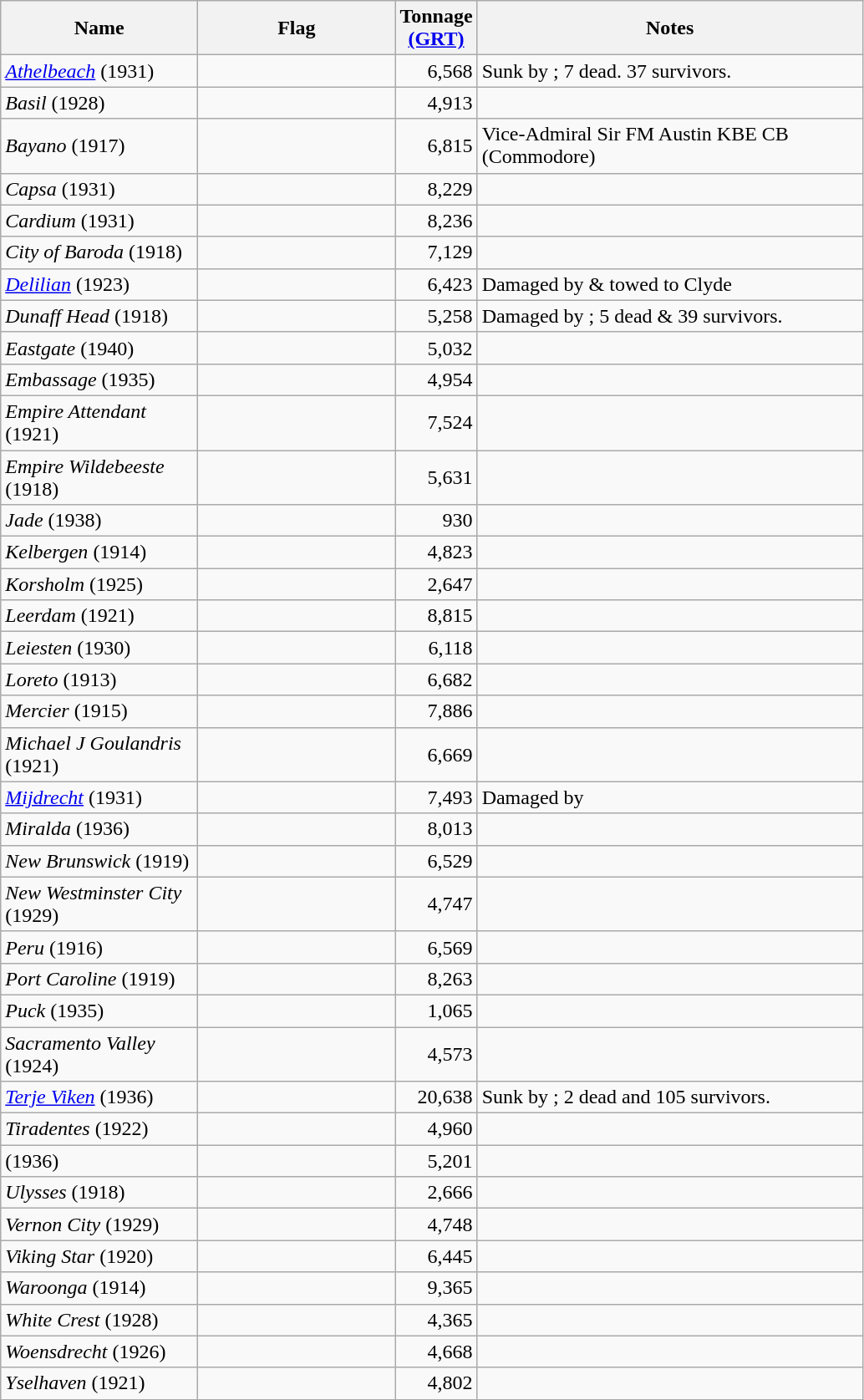<table class="wikitable sortable">
<tr>
<th scope="col" width="150px">Name</th>
<th scope="col" width="150px">Flag</th>
<th scope="col" width="30px">Tonnage <a href='#'>(GRT)</a></th>
<th scope="col" width="300px">Notes</th>
</tr>
<tr>
<td align="left"><em><a href='#'>Athelbeach</a></em> (1931)</td>
<td align="left"></td>
<td align="right">6,568</td>
<td align="left">Sunk by ; 7 dead. 37 survivors.</td>
</tr>
<tr>
<td align="left"><em>Basil</em> (1928)</td>
<td align="left"></td>
<td align="right">4,913</td>
<td align="left"></td>
</tr>
<tr>
<td align="left"><em>Bayano</em> (1917)</td>
<td align="left"></td>
<td align="right">6,815</td>
<td align="left">Vice-Admiral Sir FM Austin KBE CB (Commodore)</td>
</tr>
<tr>
<td align="left"><em>Capsa</em> (1931)</td>
<td align="left"></td>
<td align="right">8,229</td>
<td align="left"></td>
</tr>
<tr>
<td align="left"><em>Cardium</em> (1931)</td>
<td align="left"></td>
<td align="right">8,236</td>
<td align="left"></td>
</tr>
<tr>
<td align="left"><em>City of Baroda</em> (1918)</td>
<td align="left"></td>
<td align="right">7,129</td>
<td align="left"></td>
</tr>
<tr>
<td align="left"><em><a href='#'>Delilian</a></em> (1923)</td>
<td align="left"></td>
<td align="right">6,423</td>
<td align="left">Damaged by  & towed to Clyde</td>
</tr>
<tr>
<td align="left"><em>Dunaff Head</em> (1918)</td>
<td align="left"></td>
<td align="right">5,258</td>
<td align="left">Damaged by ; 5 dead & 39 survivors.</td>
</tr>
<tr>
<td align="left"><em>Eastgate</em> (1940)</td>
<td align="left"></td>
<td align="right">5,032</td>
<td align="left"></td>
</tr>
<tr>
<td align="left"><em>Embassage</em> (1935)</td>
<td align="left"></td>
<td align="right">4,954</td>
<td align="left"></td>
</tr>
<tr>
<td align="left"><em>Empire Attendant</em> (1921)</td>
<td align="left"></td>
<td align="right">7,524</td>
<td align="left"></td>
</tr>
<tr>
<td align="left"><em>Empire Wildebeeste</em> (1918)</td>
<td align="left"></td>
<td align="right">5,631</td>
<td align="left"></td>
</tr>
<tr>
<td align="left"><em>Jade</em> (1938)</td>
<td align="left"></td>
<td align="right">930</td>
<td align="left"></td>
</tr>
<tr>
<td align="left"><em>Kelbergen</em> (1914)</td>
<td align="left"></td>
<td align="right">4,823</td>
<td align="left"></td>
</tr>
<tr>
<td align="left"><em>Korsholm</em> (1925)</td>
<td align="left"></td>
<td align="right">2,647</td>
<td align="left"></td>
</tr>
<tr>
<td align="left"><em>Leerdam</em> (1921)</td>
<td align="left"></td>
<td align="right">8,815</td>
<td align="left"></td>
</tr>
<tr>
<td align="left"><em>Leiesten</em> (1930)</td>
<td align="left"></td>
<td align="right">6,118</td>
<td align="left"></td>
</tr>
<tr>
<td align="left"><em>Loreto</em> (1913)</td>
<td align="left"></td>
<td align="right">6,682</td>
<td align="left"></td>
</tr>
<tr>
<td align="left"><em>Mercier</em> (1915)</td>
<td align="left"></td>
<td align="right">7,886</td>
<td align="left"></td>
</tr>
<tr>
<td align="left"><em>Michael J Goulandris</em> (1921)</td>
<td align="left"></td>
<td align="right">6,669</td>
<td align="left"></td>
</tr>
<tr>
<td align="left"><em><a href='#'>Mijdrecht</a></em> (1931)</td>
<td align="left"></td>
<td align="right">7,493</td>
<td align="left">Damaged by </td>
</tr>
<tr>
<td align="left"><em>Miralda</em> (1936)</td>
<td align="left"></td>
<td align="right">8,013</td>
<td align="left"></td>
</tr>
<tr>
<td align="left"><em>New Brunswick</em> (1919)</td>
<td align="left"></td>
<td align="right">6,529</td>
<td align="left"></td>
</tr>
<tr>
<td align="left"><em>New Westminster City</em> (1929)</td>
<td align="left"></td>
<td align="right">4,747</td>
<td align="left"></td>
</tr>
<tr>
<td align="left"><em>Peru</em> (1916)</td>
<td align="left"></td>
<td align="right">6,569</td>
<td align="left"></td>
</tr>
<tr>
<td align="left"><em>Port Caroline</em> (1919)</td>
<td align="left"></td>
<td align="right">8,263</td>
<td align="left"></td>
</tr>
<tr>
<td align="left"><em>Puck</em> (1935)</td>
<td align="left"></td>
<td align="right">1,065</td>
<td align="left"></td>
</tr>
<tr>
<td align="left"><em>Sacramento Valley</em> (1924)</td>
<td align="left"></td>
<td align="right">4,573</td>
<td align="left"></td>
</tr>
<tr>
<td align="left"><em><a href='#'>Terje Viken</a></em> (1936)</td>
<td align="left"></td>
<td align="right">20,638</td>
<td align="left">Sunk by ; 2 dead and 105 survivors.</td>
</tr>
<tr>
<td align="left"><em>Tiradentes</em> (1922)</td>
<td align="left"></td>
<td align="right">4,960</td>
<td align="left"></td>
</tr>
<tr>
<td align="left"> (1936)</td>
<td align="left"></td>
<td align="right">5,201</td>
<td align="left"></td>
</tr>
<tr>
<td align="left"><em>Ulysses</em> (1918)</td>
<td align="left"></td>
<td align="right">2,666</td>
<td align="left"></td>
</tr>
<tr>
<td align="left"><em>Vernon City</em> (1929)</td>
<td align="left"></td>
<td align="right">4,748</td>
<td align="left"></td>
</tr>
<tr>
<td align="left"><em>Viking Star</em> (1920)</td>
<td align="left"></td>
<td align="right">6,445</td>
<td align="left"></td>
</tr>
<tr>
<td align="left"><em>Waroonga</em> (1914)</td>
<td align="left"></td>
<td align="right">9,365</td>
<td align="left"></td>
</tr>
<tr>
<td align="left"><em>White Crest</em> (1928)</td>
<td align="left"></td>
<td align="right">4,365</td>
<td align="left"></td>
</tr>
<tr>
<td align="left"><em>Woensdrecht</em> (1926)</td>
<td align="left"></td>
<td align="right">4,668</td>
<td align="left"></td>
</tr>
<tr>
<td align="left"><em>Yselhaven</em> (1921)</td>
<td align="left"></td>
<td align="right">4,802</td>
<td align="left"></td>
</tr>
<tr>
</tr>
</table>
